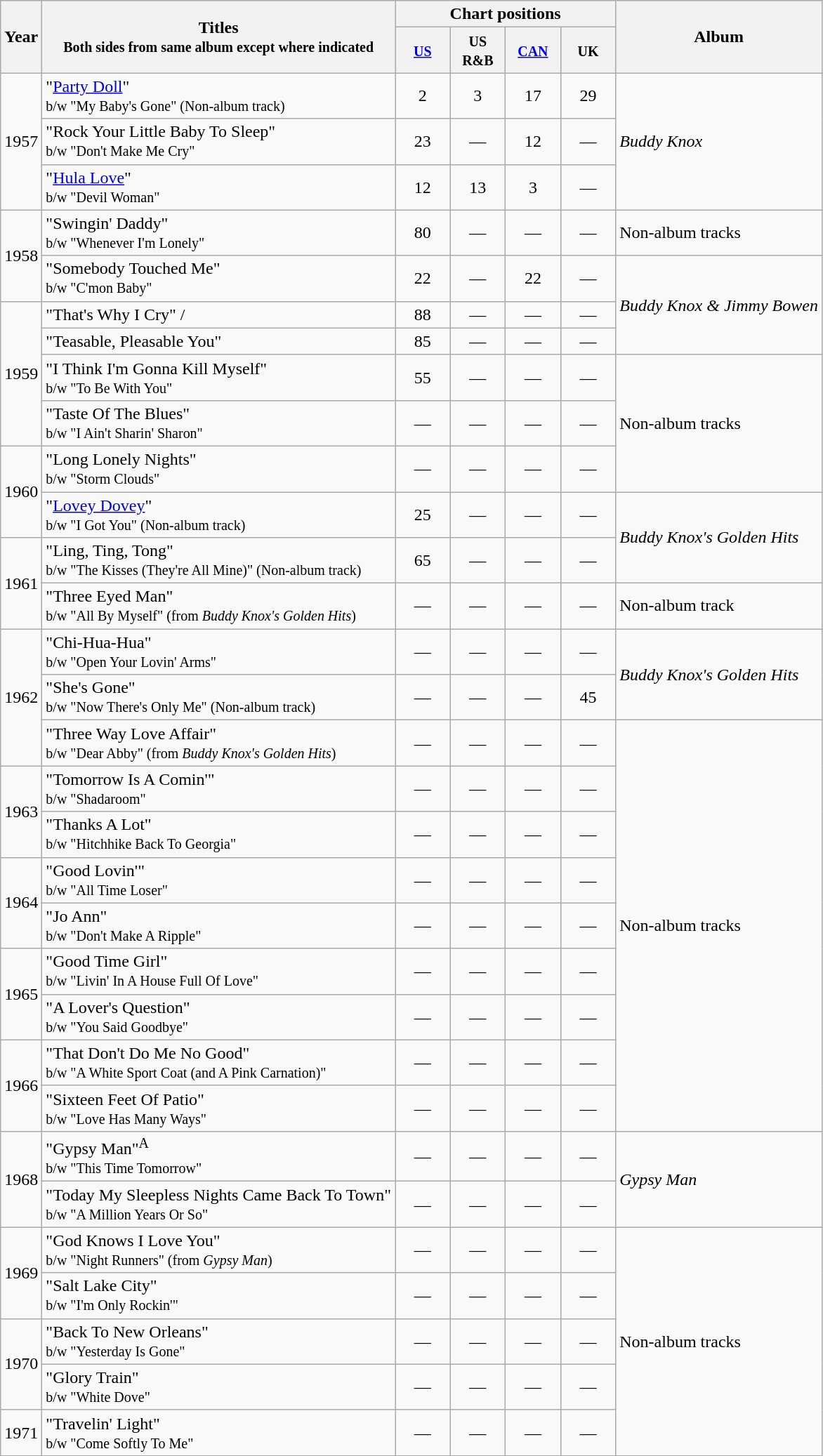<table class="wikitable">
<tr>
<th rowspan="2">Year</th>
<th rowspan="2">Titles<br><small>Both sides from same album except where indicated</small></th>
<th colspan="4">Chart positions</th>
<th rowspan="2">Album</th>
</tr>
<tr>
<th style="width:45px;"><small><a href='#'>US</a></small></th>
<th style="width:45px;"><small>US R&B</small></th>
<th style="width:45px;"><small><a href='#'>CAN</a></small></th>
<th style="width:45px;"><small>UK</small></th>
</tr>
<tr>
<td rowspan="3">1957</td>
<td>"<a href='#'>Party Doll</a>"<br><small>b/w "My Baby's Gone" (Non-album track)</small></td>
<td style="text-align:center;">2</td>
<td style="text-align:center;">3</td>
<td style="text-align:center;">17</td>
<td style="text-align:center;">29</td>
<td align-"left" rowspan="3"><em>Buddy Knox</em></td>
</tr>
<tr>
<td>"Rock Your Little Baby To Sleep"<br><small>b/w "Don't Make Me Cry"</small></td>
<td style="text-align:center;">23</td>
<td style="text-align:center;">—</td>
<td style="text-align:center;">12</td>
<td style="text-align:center;">—</td>
</tr>
<tr>
<td>"<a href='#'>Hula Love</a>"<br><small>b/w "Devil Woman"</small></td>
<td style="text-align:center;">12</td>
<td style="text-align:center;">13</td>
<td style="text-align:center;">3</td>
<td style="text-align:center;">—</td>
</tr>
<tr>
<td rowspan="2">1958</td>
<td>"Swingin' Daddy"<br><small>b/w "Whenever I'm Lonely"</small></td>
<td style="text-align:center;">80</td>
<td style="text-align:center;">—</td>
<td style="text-align:center;">—</td>
<td style="text-align:center;">—</td>
<td align="left">Non-album tracks</td>
</tr>
<tr>
<td>"Somebody Touched Me"<br><small>b/w "C'mon Baby"</small></td>
<td style="text-align:center;">22</td>
<td style="text-align:center;">—</td>
<td style="text-align:center;">22</td>
<td style="text-align:center;">—</td>
<td align="left" rowspan="3"><em>Buddy Knox & Jimmy Bowen</em></td>
</tr>
<tr>
<td rowspan="4">1959</td>
<td>"That's Why I Cry" /</td>
<td style="text-align:center;">88</td>
<td style="text-align:center;">—</td>
<td style="text-align:center;">—</td>
<td style="text-align:center;">—</td>
</tr>
<tr>
<td>"Teasable, Pleasable You"</td>
<td style="text-align:center;">85</td>
<td style="text-align:center;">—</td>
<td style="text-align:center;">—</td>
<td style="text-align:center;">—</td>
</tr>
<tr>
<td>"I Think I'm Gonna Kill Myself"<br><small>b/w "To Be With You"</small></td>
<td style="text-align:center;">55</td>
<td style="text-align:center;">—</td>
<td style="text-align:center;">—</td>
<td style="text-align:center;">—</td>
<td align="left" rowspan="3">Non-album tracks</td>
</tr>
<tr>
<td>"Taste Of The Blues"<br><small>b/w "I Ain't Sharin' Sharon"</small></td>
<td style="text-align:center;">—</td>
<td style="text-align:center;">—</td>
<td style="text-align:center;">—</td>
<td style="text-align:center;">—</td>
</tr>
<tr>
<td rowspan="2">1960</td>
<td>"Long Lonely Nights"<br><small>b/w "Storm Clouds"</small></td>
<td style="text-align:center;">—</td>
<td style="text-align:center;">—</td>
<td style="text-align:center;">—</td>
<td style="text-align:center;">—</td>
</tr>
<tr>
<td>"<a href='#'>Lovey Dovey</a>"<br><small>b/w "I Got You" (Non-album track)</small></td>
<td style="text-align:center;">25</td>
<td style="text-align:center;">—</td>
<td style="text-align:center;">—</td>
<td style="text-align:center;">—</td>
<td align="left" rowspan="2"><em>Buddy Knox's Golden Hits</em></td>
</tr>
<tr>
<td rowspan="2">1961</td>
<td>"Ling, Ting, Tong"<br><small>b/w "The Kisses (They're All Mine)" (Non-album track)</small></td>
<td style="text-align:center;">65</td>
<td style="text-align:center;">—</td>
<td style="text-align:center;">—</td>
<td style="text-align:center;">—</td>
</tr>
<tr>
<td>"Three Eyed Man"<br><small>b/w "All By Myself" (from <em>Buddy Knox's Golden Hits</em>)</small></td>
<td style="text-align:center;">—</td>
<td style="text-align:center;">—</td>
<td style="text-align:center;">—</td>
<td style="text-align:center;">—</td>
<td align="left">Non-album track</td>
</tr>
<tr>
<td rowspan="3">1962</td>
<td>"Chi-Hua-Hua"<br><small>b/w "Open Your Lovin' Arms"</small></td>
<td style="text-align:center;">—</td>
<td style="text-align:center;">—</td>
<td style="text-align:center;">—</td>
<td style="text-align:center;">—</td>
<td align="left" rowspan="2"><em>Buddy Knox's Golden Hits</em></td>
</tr>
<tr>
<td>"She's Gone"<br><small>b/w "Now There's Only Me" (Non-album track)</small></td>
<td style="text-align:center;">—</td>
<td style="text-align:center;">—</td>
<td style="text-align:center;">—</td>
<td style="text-align:center;">45</td>
</tr>
<tr>
<td>"Three Way Love Affair"<br><small>b/w "Dear Abby" (from <em>Buddy Knox's Golden Hits</em>)</small></td>
<td style="text-align:center;">—</td>
<td style="text-align:center;">—</td>
<td style="text-align:center;">—</td>
<td style="text-align:center;">—</td>
<td align="left" rowspan="9">Non-album tracks</td>
</tr>
<tr>
<td rowspan="2">1963</td>
<td>"Tomorrow Is A Comin'"<br><small>b/w "Shadaroom"</small></td>
<td style="text-align:center;">—</td>
<td style="text-align:center;">—</td>
<td style="text-align:center;">—</td>
<td style="text-align:center;">—</td>
</tr>
<tr>
<td>"Thanks A Lot"<br><small>b/w "Hitchhike Back To Georgia"</small></td>
<td style="text-align:center;">—</td>
<td style="text-align:center;">—</td>
<td style="text-align:center;">—</td>
<td style="text-align:center;">—</td>
</tr>
<tr>
<td rowspan="2">1964</td>
<td>"Good Lovin'"<br><small>b/w "All Time Loser"</small></td>
<td style="text-align:center;">—</td>
<td style="text-align:center;">—</td>
<td style="text-align:center;">—</td>
<td style="text-align:center;">—</td>
</tr>
<tr>
<td>"Jo Ann"<br><small>b/w "Don't Make A Ripple"</small></td>
<td style="text-align:center;">—</td>
<td style="text-align:center;">—</td>
<td style="text-align:center;">—</td>
<td style="text-align:center;">—</td>
</tr>
<tr>
<td rowspan="2">1965</td>
<td>"Good Time Girl"<br><small>b/w "Livin' In A House Full Of Love"</small></td>
<td style="text-align:center;">—</td>
<td style="text-align:center;">—</td>
<td style="text-align:center;">—</td>
<td style="text-align:center;">—</td>
</tr>
<tr>
<td>"A Lover's Question"<br><small>b/w "You Said Goodbye"</small></td>
<td style="text-align:center;">—</td>
<td style="text-align:center;">—</td>
<td style="text-align:center;">—</td>
<td style="text-align:center;">—</td>
</tr>
<tr>
<td rowspan="2">1966</td>
<td>"That Don't Do Me No Good"<br><small>b/w "A White Sport Coat (and A Pink Carnation)"</small></td>
<td style="text-align:center;">—</td>
<td style="text-align:center;">—</td>
<td style="text-align:center;">—</td>
<td style="text-align:center;">—</td>
</tr>
<tr>
<td>"Sixteen Feet Of Patio"<br><small>b/w "Love Has Many Ways"</small></td>
<td style="text-align:center;">—</td>
<td style="text-align:center;">—</td>
<td style="text-align:center;">—</td>
<td style="text-align:center;">—</td>
</tr>
<tr>
<td rowspan="2">1968</td>
<td>"Gypsy Man"<sup>A</sup><br><small>b/w "This Time Tomorrow"</small></td>
<td style="text-align:center;">—</td>
<td style="text-align:center;">—</td>
<td style="text-align:center;">—</td>
<td style="text-align:center;">—</td>
<td align="left" rowspan="2"><em>Gypsy Man</em></td>
</tr>
<tr>
<td>"Today My Sleepless Nights Came Back To Town"<br><small>b/w "A Million Years Or So"</small></td>
<td style="text-align:center;">—</td>
<td style="text-align:center;">—</td>
<td style="text-align:center;">—</td>
<td style="text-align:center;">—</td>
</tr>
<tr>
<td rowspan="2">1969</td>
<td>"God Knows I Love You"<br><small>b/w "Night Runners" (from <em>Gypsy Man</em>)</small></td>
<td style="text-align:center;">—</td>
<td style="text-align:center;">—</td>
<td style="text-align:center;">—</td>
<td style="text-align:center;">—</td>
<td align="left" rowspan="5">Non-album tracks</td>
</tr>
<tr>
<td>"Salt Lake City"<br><small>b/w "I'm Only Rockin'"</small></td>
<td style="text-align:center;">—</td>
<td style="text-align:center;">—</td>
<td style="text-align:center;">—</td>
<td style="text-align:center;">—</td>
</tr>
<tr>
<td rowspan="2">1970</td>
<td>"Back To New Orleans"<br><small>b/w "Yesterday Is Gone"</small></td>
<td style="text-align:center;">—</td>
<td style="text-align:center;">—</td>
<td style="text-align:center;">—</td>
<td style="text-align:center;">—</td>
</tr>
<tr>
<td>"Glory Train"<br><small>b/w "White Dove"</small></td>
<td style="text-align:center;">—</td>
<td style="text-align:center;">—</td>
<td style="text-align:center;">—</td>
<td style="text-align:center;">—</td>
</tr>
<tr>
<td>1971</td>
<td>"Travelin' Light"<br><small>b/w "Come Softly To Me"</small></td>
<td style="text-align:center;">—</td>
<td style="text-align:center;">—</td>
<td style="text-align:center;">—</td>
<td style="text-align:center;">—</td>
</tr>
<tr>
</tr>
</table>
